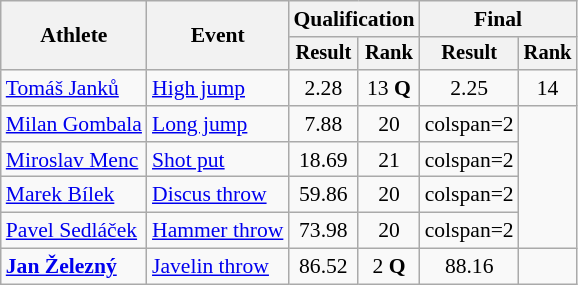<table class=wikitable style=font-size:90%;text-align:center>
<tr>
<th rowspan=2>Athlete</th>
<th rowspan=2>Event</th>
<th colspan=2>Qualification</th>
<th colspan=2>Final</th>
</tr>
<tr style=font-size:95%>
<th>Result</th>
<th>Rank</th>
<th>Result</th>
<th>Rank</th>
</tr>
<tr>
<td align=left><a href='#'>Tomáš Janků</a></td>
<td align=left><a href='#'>High jump</a></td>
<td>2.28</td>
<td>13 <strong>Q</strong></td>
<td>2.25</td>
<td>14</td>
</tr>
<tr>
<td align=left><a href='#'>Milan Gombala</a></td>
<td align=left><a href='#'>Long jump</a></td>
<td>7.88</td>
<td>20</td>
<td>colspan=2 </td>
</tr>
<tr>
<td align=left><a href='#'>Miroslav Menc</a></td>
<td align=left><a href='#'>Shot put</a></td>
<td>18.69</td>
<td>21</td>
<td>colspan=2 </td>
</tr>
<tr>
<td align=left><a href='#'>Marek Bílek</a></td>
<td align=left><a href='#'>Discus throw</a></td>
<td>59.86</td>
<td>20</td>
<td>colspan=2 </td>
</tr>
<tr>
<td align=left><a href='#'>Pavel Sedláček</a></td>
<td align=left><a href='#'>Hammer throw</a></td>
<td>73.98</td>
<td>20</td>
<td>colspan=2 </td>
</tr>
<tr>
<td align=left><strong><a href='#'>Jan Železný</a></strong></td>
<td align=left><a href='#'>Javelin throw</a></td>
<td>86.52</td>
<td>2 <strong>Q</strong></td>
<td>88.16</td>
<td></td>
</tr>
</table>
